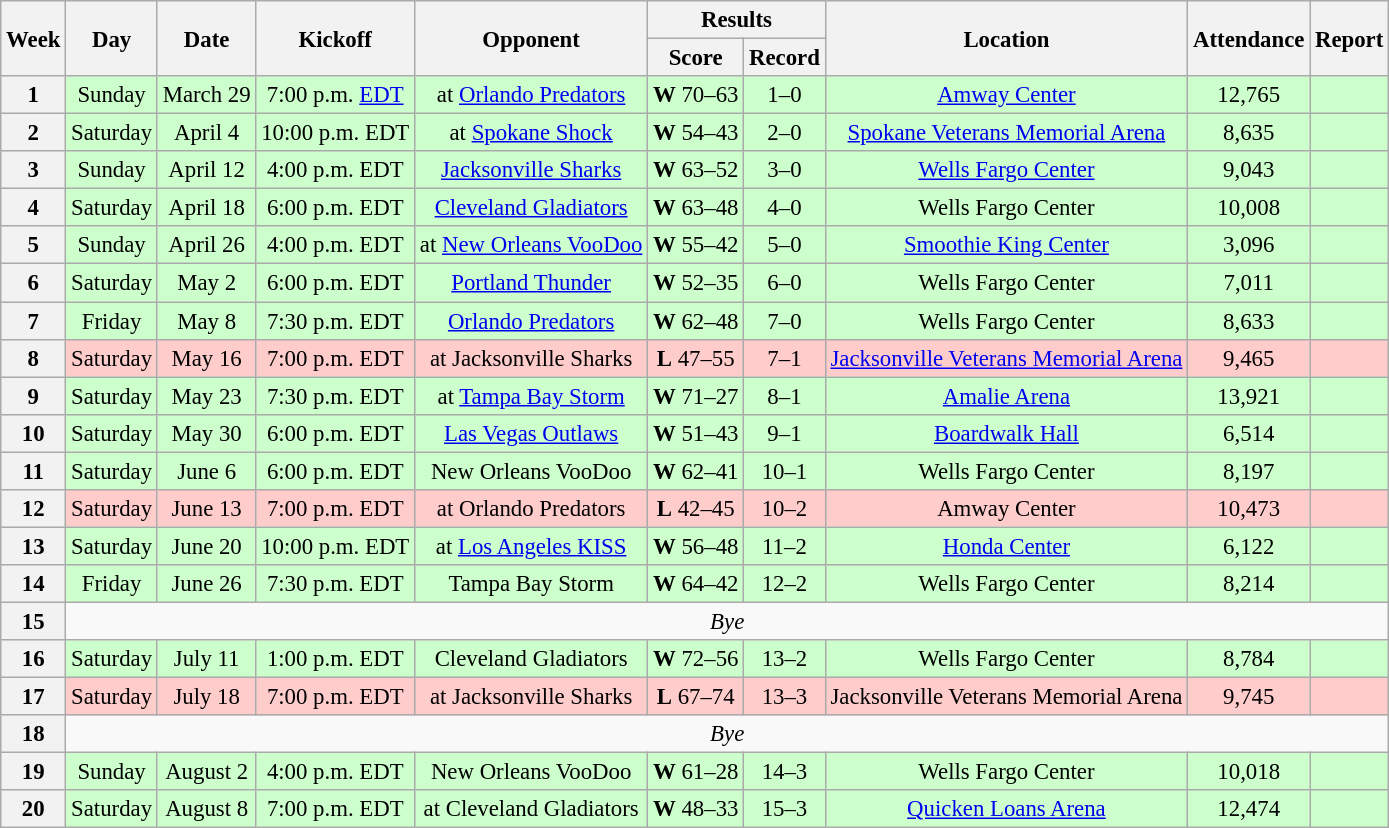<table class="wikitable" style="font-size: 95%;">
<tr>
<th rowspan=2>Week</th>
<th rowspan=2>Day</th>
<th rowspan=2>Date</th>
<th rowspan=2>Kickoff</th>
<th rowspan=2>Opponent</th>
<th colspan=2>Results</th>
<th rowspan=2>Location</th>
<th rowspan=2>Attendance</th>
<th rowspan=2>Report</th>
</tr>
<tr>
<th>Score</th>
<th>Record</th>
</tr>
<tr style=background:#ccffcc>
<th align="center"><strong>1</strong></th>
<td align="center">Sunday</td>
<td align="center">March 29</td>
<td align="center">7:00 p.m. <a href='#'>EDT</a></td>
<td align="center">at <a href='#'>Orlando Predators</a></td>
<td align="center"><strong>W</strong> 70–63</td>
<td align="center">1–0</td>
<td align="center"><a href='#'>Amway Center</a></td>
<td align="center">12,765</td>
<td align="center"></td>
</tr>
<tr style=background:#ccffcc>
<th align="center"><strong>2</strong></th>
<td align="center">Saturday</td>
<td align="center">April 4</td>
<td align="center">10:00 p.m. EDT</td>
<td align="center">at <a href='#'>Spokane Shock</a></td>
<td align="center"><strong>W</strong> 54–43</td>
<td align="center">2–0</td>
<td align="center"><a href='#'>Spokane Veterans Memorial Arena</a></td>
<td align="center">8,635</td>
<td align="center"></td>
</tr>
<tr style=background:#ccffcc>
<th align="center"><strong>3</strong></th>
<td align="center">Sunday</td>
<td align="center">April 12</td>
<td align="center">4:00 p.m. EDT</td>
<td align="center"><a href='#'>Jacksonville Sharks</a></td>
<td align="center"><strong>W</strong> 63–52</td>
<td align="center">3–0</td>
<td align="center"><a href='#'>Wells Fargo Center</a></td>
<td align="center">9,043</td>
<td align="center"></td>
</tr>
<tr style=background:#ccffcc>
<th align="center"><strong>4</strong></th>
<td align="center">Saturday</td>
<td align="center">April 18</td>
<td align="center">6:00 p.m. EDT</td>
<td align="center"><a href='#'>Cleveland Gladiators</a></td>
<td align="center"><strong>W</strong> 63–48</td>
<td align="center">4–0</td>
<td align="center">Wells Fargo Center</td>
<td align="center">10,008</td>
<td align="center"></td>
</tr>
<tr style=background:#ccffcc>
<th align="center"><strong>5</strong></th>
<td align="center">Sunday</td>
<td align="center">April 26</td>
<td align="center">4:00 p.m. EDT</td>
<td align="center">at <a href='#'>New Orleans VooDoo</a></td>
<td align="center"><strong>W</strong> 55–42</td>
<td align="center">5–0</td>
<td align="center"><a href='#'>Smoothie King Center</a></td>
<td align="center">3,096</td>
<td align="center"></td>
</tr>
<tr style=background:#ccffcc>
<th align="center"><strong>6</strong></th>
<td align="center">Saturday</td>
<td align="center">May 2</td>
<td align="center">6:00 p.m. EDT</td>
<td align="center"><a href='#'>Portland Thunder</a></td>
<td align="center"><strong>W</strong> 52–35</td>
<td align="center">6–0</td>
<td align="center">Wells Fargo Center</td>
<td align="center">7,011</td>
<td align="center"></td>
</tr>
<tr style=background:#ccffcc>
<th align="center"><strong>7</strong></th>
<td align="center">Friday</td>
<td align="center">May 8</td>
<td align="center">7:30 p.m. EDT</td>
<td align="center"><a href='#'>Orlando Predators</a></td>
<td align="center"><strong>W</strong> 62–48</td>
<td align="center">7–0</td>
<td align="center">Wells Fargo Center</td>
<td align="center">8,633</td>
<td align="center"></td>
</tr>
<tr style=background:#ffcccc>
<th align="center"><strong>8</strong></th>
<td align="center">Saturday</td>
<td align="center">May 16</td>
<td align="center">7:00 p.m. EDT</td>
<td align="center">at Jacksonville Sharks</td>
<td align="center"><strong>L</strong> 47–55</td>
<td align="center">7–1</td>
<td align="center"><a href='#'>Jacksonville Veterans Memorial Arena</a></td>
<td align="center">9,465</td>
<td align="center"></td>
</tr>
<tr style=background:#ccffcc>
<th align="center"><strong>9</strong></th>
<td align="center">Saturday</td>
<td align="center">May 23</td>
<td align="center">7:30 p.m. EDT</td>
<td align="center">at <a href='#'>Tampa Bay Storm</a></td>
<td align="center"><strong>W</strong> 71–27</td>
<td align="center">8–1</td>
<td align="center"><a href='#'>Amalie Arena</a></td>
<td align="center">13,921</td>
<td align="center"></td>
</tr>
<tr style=background:#ccffcc>
<th align="center"><strong>10</strong></th>
<td align="center">Saturday</td>
<td align="center">May 30</td>
<td align="center">6:00 p.m. EDT</td>
<td align="center"><a href='#'>Las Vegas Outlaws</a></td>
<td align="center"><strong>W</strong> 51–43</td>
<td align="center">9–1</td>
<td align="center"><a href='#'>Boardwalk Hall</a></td>
<td align="center">6,514</td>
<td align="center"></td>
</tr>
<tr style=background:#ccffcc>
<th align="center"><strong>11</strong></th>
<td align="center">Saturday</td>
<td align="center">June 6</td>
<td align="center">6:00 p.m. EDT</td>
<td align="center">New Orleans VooDoo</td>
<td align="center"><strong>W</strong> 62–41</td>
<td align="center">10–1</td>
<td align="center">Wells Fargo Center</td>
<td align="center">8,197</td>
<td align="center"></td>
</tr>
<tr style=background:#ffcccc>
<th align="center"><strong>12</strong></th>
<td align="center">Saturday</td>
<td align="center">June 13</td>
<td align="center">7:00 p.m. EDT</td>
<td align="center">at Orlando Predators</td>
<td align="center"><strong>L</strong> 42–45</td>
<td align="center">10–2</td>
<td align="center">Amway Center</td>
<td align="center">10,473</td>
<td align="center"></td>
</tr>
<tr style=background:#ccffcc>
<th align="center"><strong>13</strong></th>
<td align="center">Saturday</td>
<td align="center">June 20</td>
<td align="center">10:00 p.m. EDT</td>
<td align="center">at <a href='#'>Los Angeles KISS</a></td>
<td align="center"><strong>W</strong> 56–48</td>
<td align="center">11–2</td>
<td align="center"><a href='#'>Honda Center</a></td>
<td align="center">6,122</td>
<td align="center"></td>
</tr>
<tr style=background:#ccffcc>
<th align="center"><strong>14</strong></th>
<td align="center">Friday</td>
<td align="center">June 26</td>
<td align="center">7:30 p.m. EDT</td>
<td align="center">Tampa Bay Storm</td>
<td align="center"><strong>W</strong> 64–42</td>
<td align="center">12–2</td>
<td align="center">Wells Fargo Center</td>
<td align="center">8,214</td>
<td align="center"></td>
</tr>
<tr style=>
<th align="center"><strong>15</strong></th>
<td colspan=9 align="center" valign="middle"><em>Bye</em></td>
</tr>
<tr style=background:#ccffcc>
<th align="center"><strong>16</strong></th>
<td align="center">Saturday</td>
<td align="center">July 11</td>
<td align="center">1:00 p.m. EDT</td>
<td align="center">Cleveland Gladiators</td>
<td align="center"><strong>W</strong> 72–56</td>
<td align="center">13–2</td>
<td align="center">Wells Fargo Center</td>
<td align="center">8,784</td>
<td align="center"></td>
</tr>
<tr style=background:#ffcccc>
<th align="center"><strong>17</strong></th>
<td align="center">Saturday</td>
<td align="center">July 18</td>
<td align="center">7:00 p.m. EDT</td>
<td align="center">at Jacksonville Sharks</td>
<td align="center"><strong>L</strong> 67–74</td>
<td align="center">13–3</td>
<td align="center">Jacksonville Veterans Memorial Arena</td>
<td align="center">9,745</td>
<td align="center"></td>
</tr>
<tr style=>
<th align="center"><strong>18</strong></th>
<td colspan=9 align="center" valign="middle"><em>Bye</em></td>
</tr>
<tr style=background:#ccffcc>
<th align="center"><strong>19</strong></th>
<td align="center">Sunday</td>
<td align="center">August 2</td>
<td align="center">4:00 p.m. EDT</td>
<td align="center">New Orleans VooDoo</td>
<td align="center"><strong>W</strong> 61–28</td>
<td align="center">14–3</td>
<td align="center">Wells Fargo Center</td>
<td align="center">10,018</td>
<td align="center"></td>
</tr>
<tr style=background:#ccffcc>
<th align="center"><strong>20</strong></th>
<td align="center">Saturday</td>
<td align="center">August 8</td>
<td align="center">7:00 p.m. EDT</td>
<td align="center">at Cleveland Gladiators</td>
<td align="center"><strong>W</strong> 48–33</td>
<td align="center">15–3</td>
<td align="center"><a href='#'>Quicken Loans Arena</a></td>
<td align="center">12,474</td>
<td align="center"></td>
</tr>
</table>
